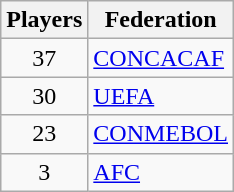<table class="wikitable">
<tr>
<th>Players</th>
<th>Federation</th>
</tr>
<tr>
<td align="center">37</td>
<td><a href='#'>CONCACAF</a></td>
</tr>
<tr>
<td align="center">30</td>
<td><a href='#'>UEFA</a></td>
</tr>
<tr>
<td align="center">23</td>
<td><a href='#'>CONMEBOL</a></td>
</tr>
<tr>
<td align="center">3</td>
<td><a href='#'>AFC</a></td>
</tr>
</table>
